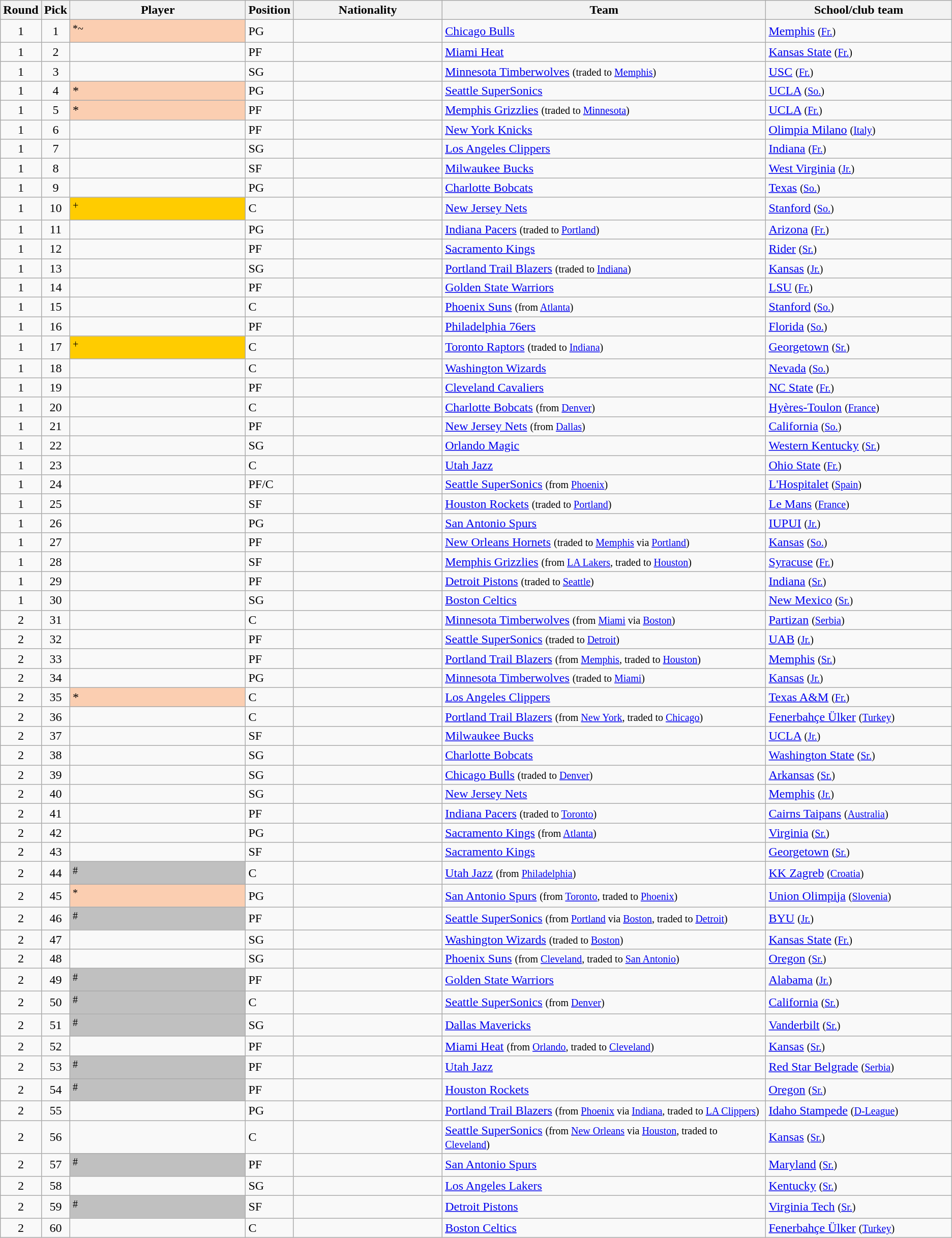<table class="wikitable sortable sortable">
<tr>
<th width="1%">Round</th>
<th width="1%">Pick</th>
<th width="19%">Player</th>
<th width="1%">Position</th>
<th width="16%">Nationality</th>
<th width="35%">Team</th>
<th width="20%">School/club team</th>
</tr>
<tr>
<td align=center>1</td>
<td align=center>1</td>
<td bgcolor="#FBCEB1"><sup>*~</sup></td>
<td>PG</td>
<td></td>
<td><a href='#'>Chicago Bulls</a></td>
<td><a href='#'>Memphis</a> <small>(<a href='#'>Fr.</a>)</small></td>
</tr>
<tr>
<td align=center>1</td>
<td align=center>2</td>
<td></td>
<td>PF</td>
<td></td>
<td><a href='#'>Miami Heat</a></td>
<td><a href='#'>Kansas State</a> <small>(<a href='#'>Fr.</a>)</small></td>
</tr>
<tr>
<td align=center>1</td>
<td align=center>3</td>
<td></td>
<td>SG</td>
<td></td>
<td><a href='#'>Minnesota Timberwolves</a> <small>(traded to <a href='#'>Memphis</a>)</small></td>
<td><a href='#'>USC</a> <small>(<a href='#'>Fr.</a>)</small></td>
</tr>
<tr>
<td align=center>1</td>
<td align=center>4</td>
<td bgcolor="#FBCEB1">*</td>
<td>PG</td>
<td></td>
<td><a href='#'>Seattle SuperSonics</a></td>
<td><a href='#'>UCLA</a> <small>(<a href='#'>So.</a>)</small></td>
</tr>
<tr>
<td align=center>1</td>
<td align=center>5</td>
<td bgcolor="#FBCEB1">*</td>
<td>PF</td>
<td></td>
<td><a href='#'>Memphis Grizzlies</a> <small>(traded to <a href='#'>Minnesota</a>)</small></td>
<td><a href='#'>UCLA</a> <small>(<a href='#'>Fr.</a>)</small></td>
</tr>
<tr>
<td align=center>1</td>
<td align=center>6</td>
<td></td>
<td>PF</td>
<td></td>
<td><a href='#'>New York Knicks</a></td>
<td><a href='#'>Olimpia Milano</a> <small>(<a href='#'>Italy</a>)</small></td>
</tr>
<tr>
<td align=center>1</td>
<td align=center>7</td>
<td></td>
<td>SG</td>
<td></td>
<td><a href='#'>Los Angeles Clippers</a></td>
<td><a href='#'>Indiana</a> <small>(<a href='#'>Fr.</a>)</small></td>
</tr>
<tr>
<td align=center>1</td>
<td align=center>8</td>
<td></td>
<td>SF</td>
<td></td>
<td><a href='#'>Milwaukee Bucks</a></td>
<td><a href='#'>West Virginia</a> <small>(<a href='#'>Jr.</a>)</small></td>
</tr>
<tr>
<td align=center>1</td>
<td align=center>9</td>
<td></td>
<td>PG</td>
<td></td>
<td><a href='#'>Charlotte Bobcats</a></td>
<td><a href='#'>Texas</a> <small>(<a href='#'>So.</a>)</small></td>
</tr>
<tr>
<td align=center>1</td>
<td align=center>10</td>
<td bgcolor="#FFCC00"><sup>+</sup></td>
<td>C</td>
<td></td>
<td><a href='#'>New Jersey Nets</a></td>
<td><a href='#'>Stanford</a> <small>(<a href='#'>So.</a>)</small></td>
</tr>
<tr>
<td align=center>1</td>
<td align=center>11</td>
<td></td>
<td>PG</td>
<td></td>
<td><a href='#'>Indiana Pacers</a> <small>(traded to <a href='#'>Portland</a>)</small></td>
<td><a href='#'>Arizona</a> <small>(<a href='#'>Fr.</a>)</small></td>
</tr>
<tr>
<td align=center>1</td>
<td align=center>12</td>
<td></td>
<td>PF</td>
<td></td>
<td><a href='#'>Sacramento Kings</a></td>
<td><a href='#'>Rider</a> <small>(<a href='#'>Sr.</a>)</small></td>
</tr>
<tr>
<td align=center>1</td>
<td align=center>13</td>
<td></td>
<td>SG</td>
<td></td>
<td><a href='#'>Portland Trail Blazers</a> <small>(traded to <a href='#'>Indiana</a>)</small></td>
<td><a href='#'>Kansas</a> <small>(<a href='#'>Jr.</a>)</small></td>
</tr>
<tr>
<td align=center>1</td>
<td align=center>14</td>
<td></td>
<td>PF</td>
<td></td>
<td><a href='#'>Golden State Warriors</a></td>
<td><a href='#'>LSU</a> <small>(<a href='#'>Fr.</a>)</small></td>
</tr>
<tr>
<td align=center>1</td>
<td align=center>15</td>
<td></td>
<td>C</td>
<td></td>
<td><a href='#'>Phoenix Suns</a> <small>(from <a href='#'>Atlanta</a>)</small></td>
<td><a href='#'>Stanford</a> <small>(<a href='#'>So.</a>)</small></td>
</tr>
<tr>
<td align=center>1</td>
<td align=center>16</td>
<td></td>
<td>PF</td>
<td></td>
<td><a href='#'>Philadelphia 76ers</a></td>
<td><a href='#'>Florida</a> <small>(<a href='#'>So.</a>)</small></td>
</tr>
<tr>
<td align=center>1</td>
<td align=center>17</td>
<td bgcolor="#FFCC00"><sup>+</sup></td>
<td>C</td>
<td></td>
<td><a href='#'>Toronto Raptors</a> <small>(traded to <a href='#'>Indiana</a>)</small></td>
<td><a href='#'>Georgetown</a> <small>(<a href='#'>Sr.</a>)</small></td>
</tr>
<tr>
<td align=center>1</td>
<td align=center>18</td>
<td></td>
<td>C</td>
<td></td>
<td><a href='#'>Washington Wizards</a></td>
<td><a href='#'>Nevada</a> <small>(<a href='#'>So.</a>)</small></td>
</tr>
<tr>
<td align=center>1</td>
<td align=center>19</td>
<td></td>
<td>PF</td>
<td></td>
<td><a href='#'>Cleveland Cavaliers</a></td>
<td><a href='#'>NC State</a> <small>(<a href='#'>Fr.</a>)</small></td>
</tr>
<tr>
<td align=center>1</td>
<td align=center>20</td>
<td></td>
<td>C</td>
<td></td>
<td><a href='#'>Charlotte Bobcats</a> <small>(from <a href='#'>Denver</a>)</small></td>
<td><a href='#'>Hyères-Toulon</a> <small>(<a href='#'>France</a>)</small></td>
</tr>
<tr>
<td align=center>1</td>
<td align=center>21</td>
<td></td>
<td>PF</td>
<td></td>
<td><a href='#'>New Jersey Nets</a> <small>(from <a href='#'>Dallas</a>)</small></td>
<td><a href='#'>California</a> <small>(<a href='#'>So.</a>)</small></td>
</tr>
<tr>
<td align=center>1</td>
<td align=center>22</td>
<td></td>
<td>SG</td>
<td></td>
<td><a href='#'>Orlando Magic</a></td>
<td><a href='#'>Western Kentucky</a> <small>(<a href='#'>Sr.</a>)</small></td>
</tr>
<tr>
<td align=center>1</td>
<td align=center>23</td>
<td></td>
<td>C</td>
<td></td>
<td><a href='#'>Utah Jazz</a></td>
<td><a href='#'>Ohio State</a> <small>(<a href='#'>Fr.</a>)</small></td>
</tr>
<tr>
<td align=center>1</td>
<td align=center>24</td>
<td></td>
<td>PF/C</td>
<td></td>
<td><a href='#'>Seattle SuperSonics</a> <small>(from <a href='#'>Phoenix</a>)</small></td>
<td><a href='#'>L'Hospitalet</a> <small>(<a href='#'>Spain</a>)</small></td>
</tr>
<tr>
<td align=center>1</td>
<td align=center>25</td>
<td></td>
<td>SF</td>
<td></td>
<td><a href='#'>Houston Rockets</a> <small>(traded to <a href='#'>Portland</a>)</small></td>
<td><a href='#'>Le Mans</a> <small>(<a href='#'>France</a>)</small></td>
</tr>
<tr>
<td align=center>1</td>
<td align=center>26</td>
<td></td>
<td>PG</td>
<td></td>
<td><a href='#'>San Antonio Spurs</a></td>
<td><a href='#'>IUPUI</a> <small>(<a href='#'>Jr.</a>)</small></td>
</tr>
<tr>
<td align=center>1</td>
<td align=center>27</td>
<td></td>
<td>PF</td>
<td></td>
<td><a href='#'>New Orleans Hornets</a> <small>(traded to <a href='#'>Memphis</a> via <a href='#'>Portland</a>)</small></td>
<td><a href='#'>Kansas</a> <small>(<a href='#'>So.</a>)</small></td>
</tr>
<tr>
<td align=center>1</td>
<td align=center>28</td>
<td></td>
<td>SF</td>
<td></td>
<td><a href='#'>Memphis Grizzlies</a> <small>(from <a href='#'>LA Lakers</a></small><small>, traded to <a href='#'>Houston</a>)</small></td>
<td><a href='#'>Syracuse</a> <small>(<a href='#'>Fr.</a>)</small></td>
</tr>
<tr>
<td align=center>1</td>
<td align=center>29</td>
<td></td>
<td>PF</td>
<td></td>
<td><a href='#'>Detroit Pistons</a> <small>(traded to <a href='#'>Seattle</a>)</small></td>
<td><a href='#'>Indiana</a> <small>(<a href='#'>Sr.</a>)</small></td>
</tr>
<tr>
<td align=center>1</td>
<td align=center>30</td>
<td></td>
<td>SG</td>
<td></td>
<td><a href='#'>Boston Celtics</a></td>
<td><a href='#'>New Mexico</a> <small>(<a href='#'>Sr.</a>)</small></td>
</tr>
<tr>
<td align=center>2</td>
<td align=center>31</td>
<td></td>
<td>C</td>
<td></td>
<td><a href='#'>Minnesota Timberwolves</a> <small>(from <a href='#'>Miami</a> via <a href='#'>Boston</a>)</small></td>
<td><a href='#'>Partizan</a> <small>(<a href='#'>Serbia</a>)</small></td>
</tr>
<tr>
<td align=center>2</td>
<td align=center>32</td>
<td></td>
<td>PF</td>
<td></td>
<td><a href='#'>Seattle SuperSonics</a> <small>(traded to <a href='#'>Detroit</a>)</small></td>
<td><a href='#'>UAB</a> <small>(<a href='#'>Jr.</a>)</small></td>
</tr>
<tr>
<td align=center>2</td>
<td align=center>33</td>
<td></td>
<td>PF</td>
<td></td>
<td><a href='#'>Portland Trail Blazers</a> <small>(from <a href='#'>Memphis</a></small><small>, traded to <a href='#'>Houston</a>)</small></td>
<td><a href='#'>Memphis</a> <small>(<a href='#'>Sr.</a>)</small></td>
</tr>
<tr>
<td align=center>2</td>
<td align=center>34</td>
<td></td>
<td>PG</td>
<td></td>
<td><a href='#'>Minnesota Timberwolves</a> <small>(traded to <a href='#'>Miami</a>)</small></td>
<td><a href='#'>Kansas</a> <small>(<a href='#'>Jr.</a>)</small></td>
</tr>
<tr>
<td align=center>2</td>
<td align=center>35</td>
<td bgcolor="#FBCEB1">*</td>
<td>C</td>
<td></td>
<td><a href='#'>Los Angeles Clippers</a></td>
<td><a href='#'>Texas A&M</a> <small>(<a href='#'>Fr.</a>)</small></td>
</tr>
<tr>
<td align=center>2</td>
<td align=center>36</td>
<td></td>
<td>C</td>
<td></td>
<td><a href='#'>Portland Trail Blazers</a> <small>(from <a href='#'>New York</a></small><small>, traded to <a href='#'>Chicago</a>)</small></td>
<td><a href='#'>Fenerbahçe Ülker</a> <small>(<a href='#'>Turkey</a>)</small></td>
</tr>
<tr>
<td align=center>2</td>
<td align=center>37</td>
<td></td>
<td>SF</td>
<td></td>
<td><a href='#'>Milwaukee Bucks</a></td>
<td><a href='#'>UCLA</a> <small>(<a href='#'>Jr.</a>)</small></td>
</tr>
<tr>
<td align=center>2</td>
<td align=center>38</td>
<td></td>
<td>SG</td>
<td></td>
<td><a href='#'>Charlotte Bobcats</a></td>
<td><a href='#'>Washington State</a> <small>(<a href='#'>Sr.</a>)</small></td>
</tr>
<tr>
<td align=center>2</td>
<td align=center>39</td>
<td></td>
<td>SG</td>
<td></td>
<td><a href='#'>Chicago Bulls</a> <small> (traded to <a href='#'>Denver</a>)</small></td>
<td><a href='#'>Arkansas</a> <small>(<a href='#'>Sr.</a>)</small></td>
</tr>
<tr>
<td align=center>2</td>
<td align=center>40</td>
<td></td>
<td>SG</td>
<td></td>
<td><a href='#'>New Jersey Nets</a></td>
<td><a href='#'>Memphis</a> <small>(<a href='#'>Jr.</a>)</small></td>
</tr>
<tr>
<td align=center>2</td>
<td align=center>41</td>
<td></td>
<td>PF</td>
<td></td>
<td><a href='#'>Indiana Pacers</a> <small>(traded to <a href='#'>Toronto</a>)</small></td>
<td><a href='#'>Cairns Taipans</a> <small>(<a href='#'>Australia</a>)</small></td>
</tr>
<tr>
<td align=center>2</td>
<td align=center>42</td>
<td></td>
<td>PG</td>
<td></td>
<td><a href='#'>Sacramento Kings</a> <small>(from <a href='#'>Atlanta</a>)</small></td>
<td><a href='#'>Virginia</a> <small>(<a href='#'>Sr.</a>)</small></td>
</tr>
<tr>
<td align=center>2</td>
<td align=center>43</td>
<td></td>
<td>SF</td>
<td></td>
<td><a href='#'>Sacramento Kings</a></td>
<td><a href='#'>Georgetown</a> <small>(<a href='#'>Sr.</a>)</small></td>
</tr>
<tr>
<td align=center>2</td>
<td align=center>44</td>
<td bgcolor="#C0C0C0"><sup>#</sup></td>
<td>C</td>
<td></td>
<td><a href='#'>Utah Jazz</a> <small>(from <a href='#'>Philadelphia</a>)</small></td>
<td><a href='#'>KK Zagreb</a> <small>(<a href='#'>Croatia</a>)</small></td>
</tr>
<tr>
<td align=center>2</td>
<td align=center>45</td>
<td bgcolor="#FBCEB1"><sup>*</sup></td>
<td>PG</td>
<td></td>
<td><a href='#'>San Antonio Spurs</a> <small>(from <a href='#'>Toronto</a></small><small>, traded to <a href='#'>Phoenix</a>)</small></td>
<td><a href='#'>Union Olimpija</a> <small>(<a href='#'>Slovenia</a>)</small></td>
</tr>
<tr>
<td align=center>2</td>
<td align=center>46</td>
<td bgcolor="#C0C0C0"><sup>#</sup></td>
<td>PF</td>
<td></td>
<td><a href='#'>Seattle SuperSonics</a> <small>(from <a href='#'>Portland</a> via <a href='#'>Boston</a></small><small>, traded to <a href='#'>Detroit</a>)</small></td>
<td><a href='#'>BYU</a> <small>(<a href='#'>Jr.</a>)</small></td>
</tr>
<tr>
<td align=center>2</td>
<td align=center>47</td>
<td></td>
<td>SG</td>
<td></td>
<td><a href='#'>Washington Wizards</a> <small>(traded to <a href='#'>Boston</a>)</small></td>
<td><a href='#'>Kansas State</a> <small>(<a href='#'>Fr.</a>)</small></td>
</tr>
<tr>
<td align=center>2</td>
<td align=center>48</td>
<td></td>
<td>SG</td>
<td></td>
<td><a href='#'>Phoenix Suns</a> <small>(from <a href='#'>Cleveland</a></small><small>, traded to <a href='#'>San Antonio</a>)</small></td>
<td><a href='#'>Oregon</a> <small>(<a href='#'>Sr.</a>)</small></td>
</tr>
<tr>
<td align=center>2</td>
<td align=center>49</td>
<td bgcolor="#C0C0C0"><sup>#</sup></td>
<td>PF</td>
<td></td>
<td><a href='#'>Golden State Warriors</a></td>
<td><a href='#'>Alabama</a> <small>(<a href='#'>Jr.</a>)</small></td>
</tr>
<tr>
<td align=center>2</td>
<td align=center>50</td>
<td bgcolor="#C0C0C0"><sup>#</sup></td>
<td>C</td>
<td></td>
<td><a href='#'>Seattle SuperSonics</a> <small>(from <a href='#'>Denver</a>)</small></td>
<td><a href='#'>California</a> <small>(<a href='#'>Sr.</a>)</small></td>
</tr>
<tr>
<td align=center>2</td>
<td align=center>51</td>
<td bgcolor="#C0C0C0"><sup>#</sup></td>
<td>SG</td>
<td></td>
<td><a href='#'>Dallas Mavericks</a></td>
<td><a href='#'>Vanderbilt</a> <small>(<a href='#'>Sr.</a>)</small></td>
</tr>
<tr>
<td align=center>2</td>
<td align=center>52</td>
<td></td>
<td>PF</td>
<td></td>
<td><a href='#'>Miami Heat</a> <small>(from <a href='#'>Orlando</a></small><small>, traded to <a href='#'>Cleveland</a>)</small></td>
<td><a href='#'>Kansas</a> <small>(<a href='#'>Sr.</a>)</small></td>
</tr>
<tr>
<td align=center>2</td>
<td align=center>53</td>
<td bgcolor="#C0C0C0"><sup>#</sup></td>
<td>PF</td>
<td></td>
<td><a href='#'>Utah Jazz</a></td>
<td><a href='#'>Red Star Belgrade</a> <small>(<a href='#'>Serbia</a>)</small></td>
</tr>
<tr>
<td align=center>2</td>
<td align=center>54</td>
<td bgcolor="#C0C0C0"><sup>#</sup></td>
<td>PF</td>
<td></td>
<td><a href='#'>Houston Rockets</a></td>
<td><a href='#'>Oregon</a> <small>(<a href='#'>Sr.</a>)</small></td>
</tr>
<tr>
<td align=center>2</td>
<td align=center>55</td>
<td></td>
<td>PG</td>
<td></td>
<td><a href='#'>Portland Trail Blazers</a> <small>(from <a href='#'>Phoenix</a> via <a href='#'>Indiana</a></small><small>, traded to <a href='#'>LA Clippers</a>)</small></td>
<td><a href='#'>Idaho Stampede</a> <small>(<a href='#'>D-League</a>)</small></td>
</tr>
<tr>
<td align=center>2</td>
<td align=center>56</td>
<td></td>
<td>C</td>
<td></td>
<td><a href='#'>Seattle SuperSonics</a> <small>(from <a href='#'>New Orleans</a> via <a href='#'>Houston</a></small><small>, traded to <a href='#'>Cleveland</a>)</small></td>
<td><a href='#'>Kansas</a> <small>(<a href='#'>Sr.</a>)</small></td>
</tr>
<tr>
<td align=center>2</td>
<td align=center>57</td>
<td bgcolor="#C0C0C0"><sup>#</sup></td>
<td>PF</td>
<td></td>
<td><a href='#'>San Antonio Spurs</a></td>
<td><a href='#'>Maryland</a> <small>(<a href='#'>Sr.</a>)</small></td>
</tr>
<tr>
<td align=center>2</td>
<td align=center>58</td>
<td></td>
<td>SG</td>
<td></td>
<td><a href='#'>Los Angeles Lakers</a></td>
<td><a href='#'>Kentucky</a> <small>(<a href='#'>Sr.</a>)</small></td>
</tr>
<tr>
<td align=center>2</td>
<td align=center>59</td>
<td bgcolor="#C0C0C0"><sup>#</sup></td>
<td>SF</td>
<td></td>
<td><a href='#'>Detroit Pistons</a></td>
<td><a href='#'>Virginia Tech</a> <small>(<a href='#'>Sr.</a>)</small></td>
</tr>
<tr>
<td align=center>2</td>
<td align=center>60</td>
<td></td>
<td>C</td>
<td></td>
<td><a href='#'>Boston Celtics</a></td>
<td><a href='#'>Fenerbahçe Ülker</a> <small>(<a href='#'>Turkey</a>)</small></td>
</tr>
</table>
